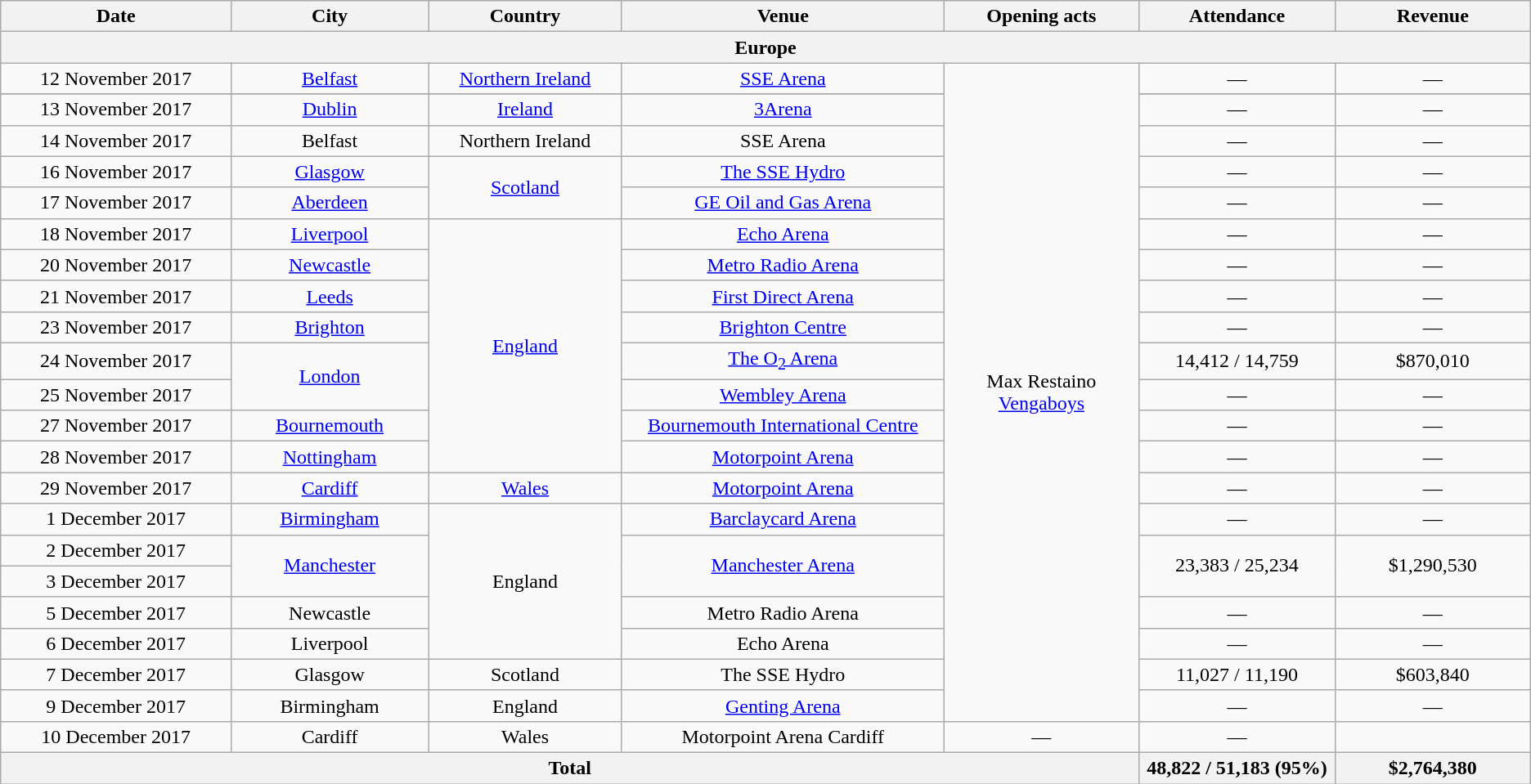<table class="wikitable plainrowheaders" style="text-align:center;">
<tr>
<th scope="col" style="width:12em;">Date</th>
<th scope="col" style="width:10em;">City</th>
<th scope="col" style="width:10em;">Country</th>
<th scope="col" style="width:17em;">Venue</th>
<th scope="col" style="width:10em;">Opening acts</th>
<th scope="col" style="width:10em;">Attendance</th>
<th scope="col" style="width:10em;">Revenue</th>
</tr>
<tr>
<th colspan="7">Europe</th>
</tr>
<tr>
<td>12 November 2017</td>
<td><a href='#'>Belfast</a></td>
<td><a href='#'>Northern Ireland</a></td>
<td><a href='#'>SSE Arena</a></td>
<td rowspan="22">Max Restaino<br><a href='#'>Vengaboys</a></td>
<td>—</td>
<td>—</td>
</tr>
<tr>
</tr>
<tr>
<td>13 November 2017</td>
<td><a href='#'>Dublin</a></td>
<td><a href='#'>Ireland</a></td>
<td><a href='#'>3Arena</a></td>
<td>—</td>
<td>—</td>
</tr>
<tr>
<td>14 November 2017</td>
<td>Belfast</td>
<td>Northern Ireland</td>
<td>SSE Arena</td>
<td>—</td>
<td>—</td>
</tr>
<tr>
<td>16 November 2017</td>
<td><a href='#'>Glasgow</a></td>
<td rowspan="2"><a href='#'>Scotland</a></td>
<td><a href='#'>The SSE Hydro</a></td>
<td>—</td>
<td>—</td>
</tr>
<tr>
<td>17 November 2017</td>
<td><a href='#'>Aberdeen</a></td>
<td><a href='#'>GE Oil and Gas Arena</a></td>
<td>—</td>
<td>—</td>
</tr>
<tr>
<td>18 November 2017</td>
<td><a href='#'>Liverpool</a></td>
<td rowspan="8"><a href='#'>England</a></td>
<td><a href='#'>Echo Arena</a></td>
<td>—</td>
<td>—</td>
</tr>
<tr>
<td>20 November 2017</td>
<td><a href='#'>Newcastle</a></td>
<td><a href='#'>Metro Radio Arena</a></td>
<td>—</td>
<td>—</td>
</tr>
<tr>
<td>21 November 2017</td>
<td><a href='#'>Leeds</a></td>
<td><a href='#'>First Direct Arena</a></td>
<td>—</td>
<td>—</td>
</tr>
<tr>
<td>23 November 2017</td>
<td><a href='#'>Brighton</a></td>
<td><a href='#'>Brighton Centre</a></td>
<td>—</td>
<td>—</td>
</tr>
<tr>
<td>24 November 2017</td>
<td rowspan="2"><a href='#'>London</a></td>
<td><a href='#'>The O<sub>2</sub> Arena</a></td>
<td>14,412 / 14,759</td>
<td>$870,010</td>
</tr>
<tr>
<td>25 November 2017</td>
<td><a href='#'>Wembley Arena</a></td>
<td>—</td>
<td>—</td>
</tr>
<tr>
<td>27 November 2017</td>
<td><a href='#'>Bournemouth</a></td>
<td><a href='#'>Bournemouth International Centre</a></td>
<td>—</td>
<td>—</td>
</tr>
<tr>
<td>28 November 2017</td>
<td><a href='#'>Nottingham</a></td>
<td><a href='#'>Motorpoint Arena</a></td>
<td>—</td>
<td>—</td>
</tr>
<tr>
<td>29 November 2017</td>
<td><a href='#'>Cardiff</a></td>
<td><a href='#'>Wales</a></td>
<td><a href='#'>Motorpoint Arena</a></td>
<td>—</td>
<td>—</td>
</tr>
<tr>
<td>1 December 2017</td>
<td><a href='#'>Birmingham</a></td>
<td rowspan="5">England</td>
<td><a href='#'>Barclaycard Arena</a></td>
<td>—</td>
<td>—</td>
</tr>
<tr>
<td>2 December 2017</td>
<td rowspan="2"><a href='#'>Manchester</a></td>
<td rowspan="2"><a href='#'>Manchester Arena</a></td>
<td rowspan="2">23,383 / 25,234</td>
<td rowspan="2">$1,290,530</td>
</tr>
<tr>
<td>3 December 2017</td>
</tr>
<tr>
<td>5 December 2017</td>
<td>Newcastle</td>
<td>Metro Radio Arena</td>
<td>—</td>
<td>—</td>
</tr>
<tr>
<td>6 December 2017</td>
<td>Liverpool</td>
<td>Echo Arena</td>
<td>—</td>
<td>—</td>
</tr>
<tr>
<td>7 December 2017</td>
<td>Glasgow</td>
<td>Scotland</td>
<td>The SSE Hydro</td>
<td>11,027 / 11,190</td>
<td>$603,840</td>
</tr>
<tr>
<td>9 December 2017</td>
<td>Birmingham</td>
<td>England</td>
<td><a href='#'>Genting Arena</a></td>
<td>—</td>
<td>—</td>
</tr>
<tr>
<td>10 December 2017</td>
<td>Cardiff</td>
<td>Wales</td>
<td>Motorpoint Arena Cardiff</td>
<td>—</td>
<td>—</td>
</tr>
<tr>
<th colspan="5">Total</th>
<th>48,822 / 51,183 (95%)</th>
<th>$2,764,380</th>
</tr>
</table>
